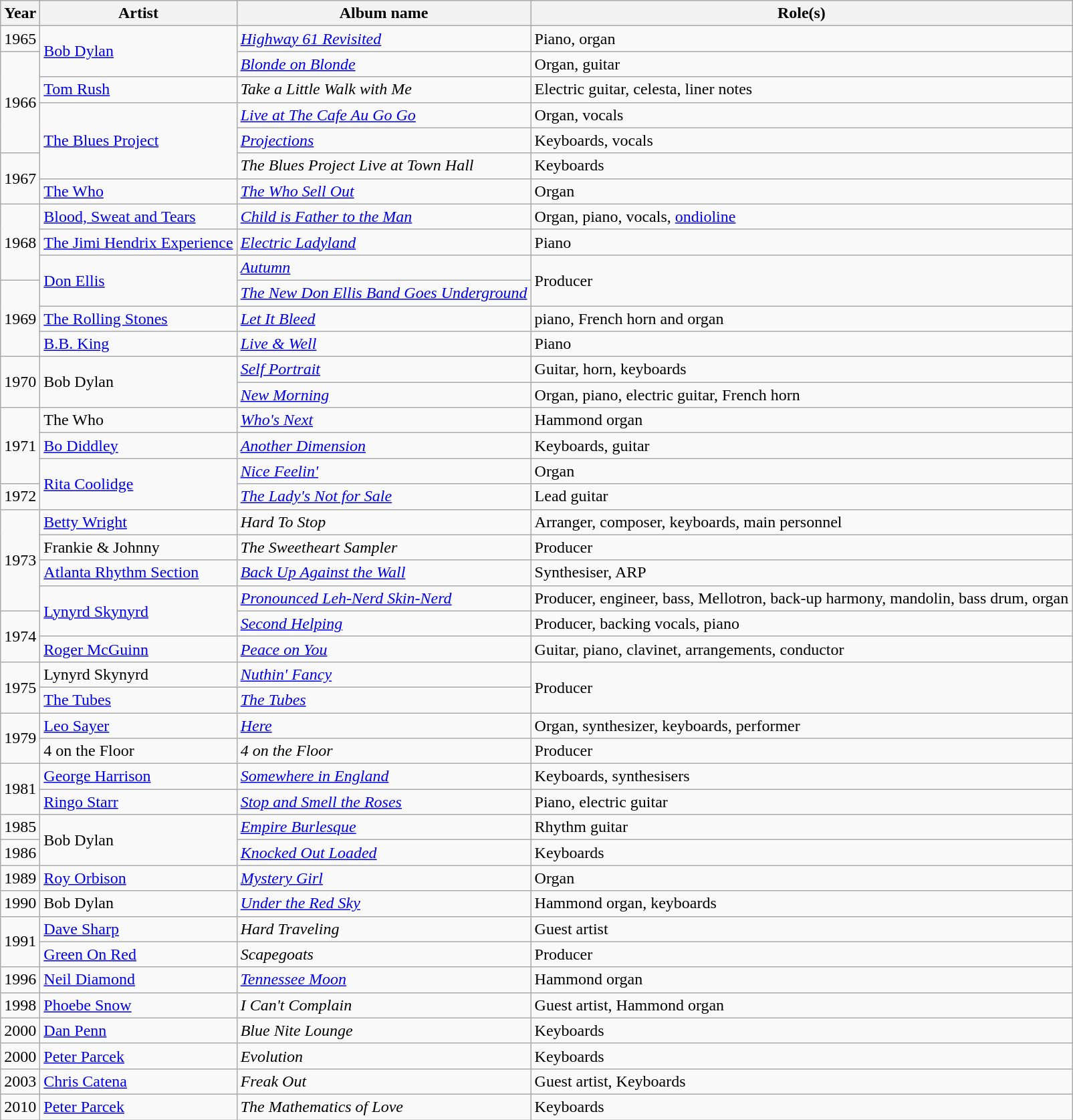<table class="wikitable">
<tr>
<th>Year</th>
<th>Artist</th>
<th>Album name</th>
<th>Role(s)</th>
</tr>
<tr>
<td>1965</td>
<td rowspan ="2"><a href='#'>Bob Dylan</a></td>
<td><em><a href='#'>Highway 61 Revisited</a></em></td>
<td>Piano, organ</td>
</tr>
<tr>
<td rowspan ="4">1966</td>
<td><em><a href='#'>Blonde on Blonde</a></em></td>
<td>Organ, guitar</td>
</tr>
<tr>
<td><a href='#'>Tom Rush</a></td>
<td><em>Take a Little Walk with Me</em></td>
<td>Electric guitar, celesta, liner notes</td>
</tr>
<tr>
<td rowspan ="3"><a href='#'>The Blues Project</a></td>
<td><em><a href='#'>Live at The Cafe Au Go Go</a></em></td>
<td>Organ, vocals</td>
</tr>
<tr>
<td><em><a href='#'>Projections</a></em></td>
<td>Keyboards, vocals</td>
</tr>
<tr>
<td rowspan ="2">1967</td>
<td><em>The Blues Project Live at Town Hall</em></td>
<td>Keyboards</td>
</tr>
<tr>
<td><a href='#'>The Who</a></td>
<td><em><a href='#'>The Who Sell Out</a></em></td>
<td>Organ</td>
</tr>
<tr>
<td rowspan ="3">1968</td>
<td><a href='#'>Blood, Sweat and Tears</a></td>
<td><em><a href='#'>Child is Father to the Man</a></em></td>
<td>Organ, piano, vocals, <a href='#'>ondioline</a></td>
</tr>
<tr>
<td><a href='#'>The Jimi Hendrix Experience</a></td>
<td><em><a href='#'>Electric Ladyland</a></em></td>
<td>Piano</td>
</tr>
<tr>
<td rowspan ="2"><a href='#'>Don Ellis</a></td>
<td><em><a href='#'>Autumn</a></em></td>
<td rowspan ="2">Producer</td>
</tr>
<tr>
<td rowspan ="3">1969</td>
<td><em><a href='#'>The New Don Ellis Band Goes Underground</a></em></td>
</tr>
<tr>
<td><a href='#'>The Rolling Stones</a></td>
<td><em><a href='#'>Let It Bleed</a></em></td>
<td>piano, French horn and organ</td>
</tr>
<tr>
<td><a href='#'>B.B. King</a></td>
<td><em><a href='#'>Live & Well</a></em></td>
<td>Piano</td>
</tr>
<tr>
<td rowspan ="2">1970</td>
<td rowspan ="2">Bob Dylan</td>
<td><em><a href='#'>Self Portrait</a></em></td>
<td>Guitar, horn, keyboards</td>
</tr>
<tr>
<td><em><a href='#'>New Morning</a></em></td>
<td>Organ, piano, electric guitar, French horn</td>
</tr>
<tr>
<td rowspan ="3">1971</td>
<td>The Who</td>
<td><em><a href='#'>Who's Next</a></em></td>
<td>Hammond organ</td>
</tr>
<tr>
<td><a href='#'>Bo Diddley</a></td>
<td><em><a href='#'>Another Dimension</a></em></td>
<td>Keyboards, guitar</td>
</tr>
<tr>
<td rowspan ="2"><a href='#'>Rita Coolidge</a></td>
<td><em><a href='#'>Nice Feelin'</a></em></td>
<td>Organ</td>
</tr>
<tr>
<td>1972</td>
<td><em><a href='#'>The Lady's Not for Sale</a></em></td>
<td>Lead guitar</td>
</tr>
<tr>
<td rowspan ="4">1973</td>
<td><a href='#'>Betty Wright</a></td>
<td><em>Hard To Stop</em></td>
<td>Arranger, composer, keyboards, main personnel</td>
</tr>
<tr>
<td>Frankie & Johnny</td>
<td><em>The Sweetheart Sampler</em></td>
<td>Producer</td>
</tr>
<tr>
<td><a href='#'>Atlanta Rhythm Section</a></td>
<td><em><a href='#'>Back Up Against the Wall</a></em></td>
<td>Synthesiser, ARP</td>
</tr>
<tr>
<td rowspan ="2"><a href='#'>Lynyrd Skynyrd</a></td>
<td><em><a href='#'>Pronounced Leh-Nerd Skin-Nerd</a></em></td>
<td>Producer, engineer, bass, Mellotron, back-up harmony, mandolin, bass drum, organ</td>
</tr>
<tr>
<td rowspan ="2">1974</td>
<td><em><a href='#'>Second Helping</a></em></td>
<td>Producer, backing vocals, piano</td>
</tr>
<tr>
<td><a href='#'>Roger McGuinn</a></td>
<td><em><a href='#'>Peace on You</a></em></td>
<td>Guitar, piano, clavinet, arrangements, conductor</td>
</tr>
<tr>
<td rowspan ="2">1975</td>
<td>Lynyrd Skynyrd</td>
<td><em><a href='#'>Nuthin' Fancy</a></em></td>
<td rowspan ="2">Producer</td>
</tr>
<tr>
<td><a href='#'>The Tubes</a></td>
<td><em><a href='#'>The Tubes</a></em></td>
</tr>
<tr>
<td rowspan ="2">1979</td>
<td><a href='#'>Leo Sayer</a></td>
<td><em><a href='#'>Here</a></em></td>
<td>Organ, synthesizer, keyboards, performer</td>
</tr>
<tr>
<td>4 on the Floor</td>
<td><em>4 on the Floor</em></td>
<td>Producer</td>
</tr>
<tr>
<td rowspan ="2">1981</td>
<td><a href='#'>George Harrison</a></td>
<td><em><a href='#'>Somewhere in England</a></em></td>
<td>Keyboards, synthesisers</td>
</tr>
<tr>
<td><a href='#'>Ringo Starr</a></td>
<td><em><a href='#'>Stop and Smell the Roses</a></em></td>
<td>Piano, electric guitar</td>
</tr>
<tr>
<td>1985</td>
<td rowspan ="2">Bob Dylan</td>
<td><em><a href='#'>Empire Burlesque</a></em></td>
<td>Rhythm guitar</td>
</tr>
<tr>
<td>1986</td>
<td><em><a href='#'>Knocked Out Loaded</a></em></td>
<td>Keyboards</td>
</tr>
<tr>
<td>1989</td>
<td><a href='#'>Roy Orbison</a></td>
<td><em><a href='#'>Mystery Girl</a></em></td>
<td>Organ</td>
</tr>
<tr>
<td>1990</td>
<td>Bob Dylan</td>
<td><em><a href='#'>Under the Red Sky</a></em></td>
<td>Hammond organ, keyboards</td>
</tr>
<tr>
<td rowspan ="2">1991</td>
<td><a href='#'>Dave Sharp</a></td>
<td><em>Hard Traveling</em></td>
<td>Guest artist</td>
</tr>
<tr>
<td><a href='#'>Green On Red</a></td>
<td><em>Scapegoats</em></td>
<td>Producer</td>
</tr>
<tr>
<td>1996</td>
<td><a href='#'>Neil Diamond</a></td>
<td><em><a href='#'>Tennessee Moon</a></em></td>
<td>Hammond organ</td>
</tr>
<tr>
<td>1998</td>
<td><a href='#'>Phoebe Snow</a></td>
<td><em>I Can't Complain</em></td>
<td>Guest artist, Hammond organ</td>
</tr>
<tr>
<td>2000</td>
<td><a href='#'>Dan Penn</a></td>
<td><em>Blue Nite Lounge</em></td>
<td>Keyboards</td>
</tr>
<tr>
<td>2000</td>
<td><a href='#'>Peter Parcek</a></td>
<td><em>Evolution</em></td>
<td>Keyboards</td>
</tr>
<tr>
<td>2003</td>
<td><a href='#'>Chris Catena</a></td>
<td><em>Freak Out</em></td>
<td>Guest artist, Keyboards</td>
</tr>
<tr>
<td>2010</td>
<td><a href='#'>Peter Parcek</a></td>
<td><em>The Mathematics of Love</em></td>
<td>Keyboards</td>
</tr>
</table>
